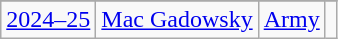<table class="wikitable sortable">
<tr>
</tr>
<tr align=center>
<td><a href='#'>2024–25</a></td>
<td><a href='#'>Mac Gadowsky</a></td>
<td><a href='#'>Army</a></td>
<td></td>
</tr>
</table>
